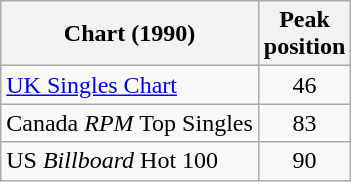<table class="wikitable sortable">
<tr>
<th>Chart (1990)</th>
<th>Peak<br>position</th>
</tr>
<tr>
<td><a href='#'>UK Singles Chart</a></td>
<td align="center">46</td>
</tr>
<tr>
<td>Canada <em>RPM</em> Top Singles</td>
<td align="center">83</td>
</tr>
<tr>
<td>US <em>Billboard</em> Hot 100</td>
<td align="center">90</td>
</tr>
</table>
